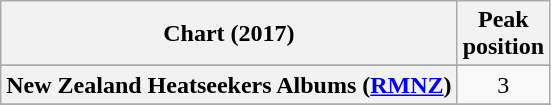<table class="wikitable sortable plainrowheaders" style="text-align:center">
<tr>
<th scope="col">Chart (2017)</th>
<th scope="col">Peak<br> position</th>
</tr>
<tr>
</tr>
<tr>
<th scope="row">New Zealand Heatseekers Albums (<a href='#'>RMNZ</a>)</th>
<td>3</td>
</tr>
<tr>
</tr>
<tr>
</tr>
</table>
